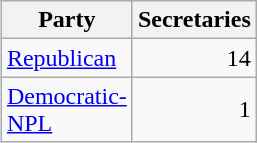<table align=right class=wikitable width=150>
<tr>
<th>Party</th>
<th>Secretaries</th>
</tr>
<tr>
<td><a href='#'>Republican</a></td>
<td align=right>14</td>
</tr>
<tr>
<td><a href='#'>Democratic-NPL</a></td>
<td align=right>1</td>
</tr>
</table>
